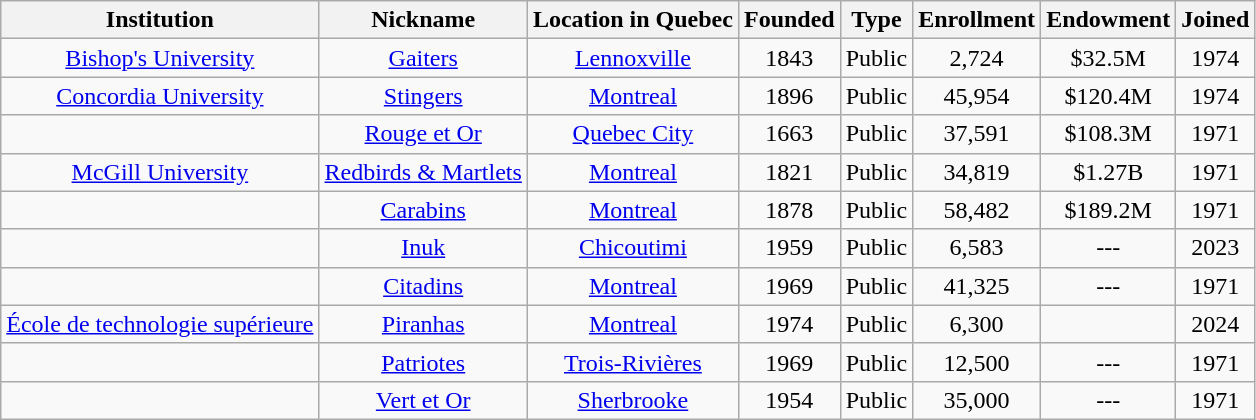<table class="wikitable sortable" style="text-align:center;">
<tr>
<th>Institution</th>
<th>Nickname</th>
<th>Location in Quebec</th>
<th>Founded</th>
<th>Type</th>
<th>Enrollment</th>
<th>Endowment</th>
<th>Joined</th>
</tr>
<tr>
<td><a href='#'>Bishop's University</a></td>
<td><a href='#'>Gaiters</a></td>
<td><a href='#'>Lennoxville</a></td>
<td>1843</td>
<td>Public</td>
<td>2,724</td>
<td>$32.5M</td>
<td>1974</td>
</tr>
<tr>
<td><a href='#'>Concordia University</a></td>
<td><a href='#'>Stingers</a></td>
<td><a href='#'>Montreal</a></td>
<td>1896</td>
<td>Public</td>
<td>45,954</td>
<td>$120.4M</td>
<td>1974</td>
</tr>
<tr>
<td></td>
<td><a href='#'>Rouge et Or</a></td>
<td><a href='#'>Quebec City</a></td>
<td>1663</td>
<td>Public</td>
<td>37,591</td>
<td>$108.3M</td>
<td>1971</td>
</tr>
<tr>
<td><a href='#'>McGill University</a></td>
<td><a href='#'>Redbirds & Martlets</a></td>
<td><a href='#'>Montreal</a></td>
<td>1821</td>
<td>Public</td>
<td>34,819</td>
<td>$1.27B</td>
<td>1971</td>
</tr>
<tr>
<td></td>
<td><a href='#'>Carabins</a></td>
<td><a href='#'>Montreal</a></td>
<td>1878</td>
<td>Public</td>
<td>58,482</td>
<td>$189.2M</td>
<td>1971</td>
</tr>
<tr>
<td></td>
<td><a href='#'>Inuk</a></td>
<td><a href='#'>Chicoutimi</a></td>
<td>1959</td>
<td>Public</td>
<td>6,583</td>
<td>---</td>
<td>2023</td>
</tr>
<tr>
<td></td>
<td><a href='#'>Citadins</a></td>
<td><a href='#'>Montreal</a></td>
<td>1969</td>
<td>Public</td>
<td>41,325</td>
<td>---</td>
<td>1971</td>
</tr>
<tr>
<td><a href='#'>École de technologie supérieure</a></td>
<td><a href='#'>Piranhas</a></td>
<td><a href='#'>Montreal</a></td>
<td>1974</td>
<td>Public</td>
<td>6,300</td>
<td></td>
<td>2024</td>
</tr>
<tr>
<td></td>
<td><a href='#'>Patriotes</a></td>
<td><a href='#'>Trois-Rivières</a></td>
<td>1969</td>
<td>Public</td>
<td>12,500</td>
<td>---</td>
<td>1971</td>
</tr>
<tr>
<td></td>
<td><a href='#'>Vert et Or</a></td>
<td><a href='#'>Sherbrooke</a></td>
<td>1954</td>
<td>Public</td>
<td>35,000</td>
<td>---</td>
<td>1971</td>
</tr>
</table>
